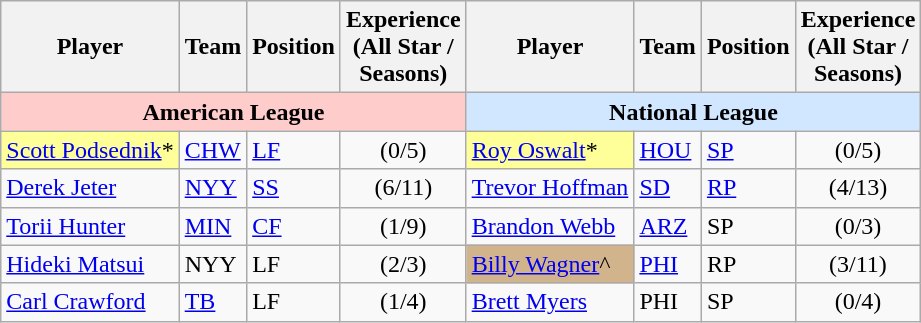<table class="wikitable">
<tr>
<th>Player</th>
<th>Team</th>
<th>Position</th>
<th>Experience<br>(All Star / <br>Seasons)</th>
<th>Player</th>
<th>Team</th>
<th>Position</th>
<th>Experience<br>(All Star / <br>Seasons)</th>
</tr>
<tr>
<th colspan=4 style="background-color:#FFCCCC">American League</th>
<th colspan=4 style="background-color:#D0E7FF">National League</th>
</tr>
<tr>
<td style="background:#FFFF99"><a href='#'>Scott Podsednik</a>*</td>
<td><a href='#'>CHW</a></td>
<td><a href='#'>LF</a></td>
<td align="center">(0/5)</td>
<td style="background:#FFFF99"><a href='#'>Roy Oswalt</a>*</td>
<td><a href='#'>HOU</a></td>
<td><a href='#'>SP</a></td>
<td align="center">(0/5)</td>
</tr>
<tr>
<td><a href='#'>Derek Jeter</a></td>
<td><a href='#'>NYY</a></td>
<td><a href='#'>SS</a></td>
<td align="center">(6/11)</td>
<td><a href='#'>Trevor Hoffman</a></td>
<td><a href='#'>SD</a></td>
<td><a href='#'>RP</a></td>
<td align="center">(4/13)</td>
</tr>
<tr>
<td><a href='#'>Torii Hunter</a></td>
<td><a href='#'>MIN</a></td>
<td><a href='#'>CF</a></td>
<td align="center">(1/9)</td>
<td><a href='#'>Brandon Webb</a></td>
<td><a href='#'>ARZ</a></td>
<td>SP</td>
<td align="center">(0/3)</td>
</tr>
<tr>
<td><a href='#'>Hideki Matsui</a></td>
<td>NYY</td>
<td>LF</td>
<td align="center">(2/3)</td>
<td style="background:tan"><a href='#'>Billy Wagner</a>^</td>
<td><a href='#'>PHI</a></td>
<td>RP</td>
<td align="center">(3/11)</td>
</tr>
<tr>
<td><a href='#'>Carl Crawford</a></td>
<td><a href='#'>TB</a></td>
<td>LF</td>
<td align="center">(1/4)</td>
<td><a href='#'>Brett Myers</a></td>
<td>PHI</td>
<td>SP</td>
<td align="center">(0/4)</td>
</tr>
</table>
